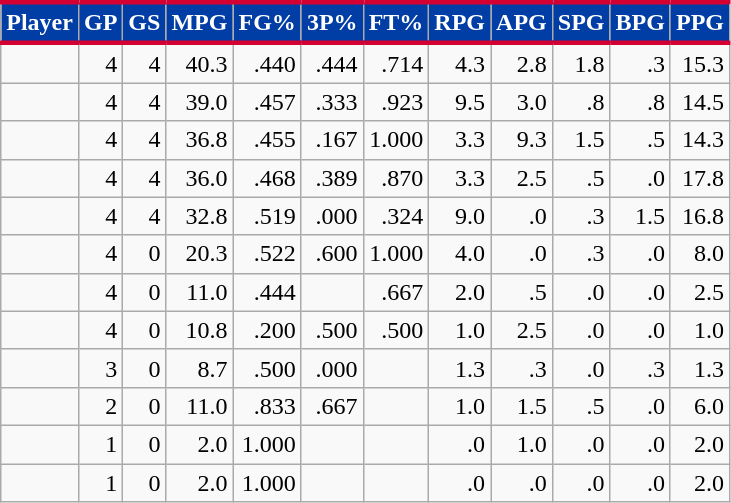<table class="wikitable sortable" style="text-align:right;">
<tr>
<th style="background:#003DA5; color:#FFFFFF; border-top:#D50032 3px solid; border-bottom:#D50032 3px solid;">Player</th>
<th style="background:#003DA5; color:#FFFFFF; border-top:#D50032 3px solid; border-bottom:#D50032 3px solid;">GP</th>
<th style="background:#003DA5; color:#FFFFFF; border-top:#D50032 3px solid; border-bottom:#D50032 3px solid;">GS</th>
<th style="background:#003DA5; color:#FFFFFF; border-top:#D50032 3px solid; border-bottom:#D50032 3px solid;">MPG</th>
<th style="background:#003DA5; color:#FFFFFF; border-top:#D50032 3px solid; border-bottom:#D50032 3px solid;">FG%</th>
<th style="background:#003DA5; color:#FFFFFF; border-top:#D50032 3px solid; border-bottom:#D50032 3px solid;">3P%</th>
<th style="background:#003DA5; color:#FFFFFF; border-top:#D50032 3px solid; border-bottom:#D50032 3px solid;">FT%</th>
<th style="background:#003DA5; color:#FFFFFF; border-top:#D50032 3px solid; border-bottom:#D50032 3px solid;">RPG</th>
<th style="background:#003DA5; color:#FFFFFF; border-top:#D50032 3px solid; border-bottom:#D50032 3px solid;">APG</th>
<th style="background:#003DA5; color:#FFFFFF; border-top:#D50032 3px solid; border-bottom:#D50032 3px solid;">SPG</th>
<th style="background:#003DA5; color:#FFFFFF; border-top:#D50032 3px solid; border-bottom:#D50032 3px solid;">BPG</th>
<th style="background:#003DA5; color:#FFFFFF; border-top:#D50032 3px solid; border-bottom:#D50032 3px solid;">PPG</th>
</tr>
<tr>
<td style="text-align:left;"></td>
<td>4</td>
<td>4</td>
<td>40.3</td>
<td>.440</td>
<td>.444</td>
<td>.714</td>
<td>4.3</td>
<td>2.8</td>
<td>1.8</td>
<td>.3</td>
<td>15.3</td>
</tr>
<tr>
<td style="text-align:left;"></td>
<td>4</td>
<td>4</td>
<td>39.0</td>
<td>.457</td>
<td>.333</td>
<td>.923</td>
<td>9.5</td>
<td>3.0</td>
<td>.8</td>
<td>.8</td>
<td>14.5</td>
</tr>
<tr>
<td style="text-align:left;"></td>
<td>4</td>
<td>4</td>
<td>36.8</td>
<td>.455</td>
<td>.167</td>
<td>1.000</td>
<td>3.3</td>
<td>9.3</td>
<td>1.5</td>
<td>.5</td>
<td>14.3</td>
</tr>
<tr>
<td style="text-align:left;"></td>
<td>4</td>
<td>4</td>
<td>36.0</td>
<td>.468</td>
<td>.389</td>
<td>.870</td>
<td>3.3</td>
<td>2.5</td>
<td>.5</td>
<td>.0</td>
<td>17.8</td>
</tr>
<tr>
<td style="text-align:left;"></td>
<td>4</td>
<td>4</td>
<td>32.8</td>
<td>.519</td>
<td>.000</td>
<td>.324</td>
<td>9.0</td>
<td>.0</td>
<td>.3</td>
<td>1.5</td>
<td>16.8</td>
</tr>
<tr>
<td style="text-align:left;"></td>
<td>4</td>
<td>0</td>
<td>20.3</td>
<td>.522</td>
<td>.600</td>
<td>1.000</td>
<td>4.0</td>
<td>.0</td>
<td>.3</td>
<td>.0</td>
<td>8.0</td>
</tr>
<tr>
<td style="text-align:left;"></td>
<td>4</td>
<td>0</td>
<td>11.0</td>
<td>.444</td>
<td></td>
<td>.667</td>
<td>2.0</td>
<td>.5</td>
<td>.0</td>
<td>.0</td>
<td>2.5</td>
</tr>
<tr>
<td style="text-align:left;"></td>
<td>4</td>
<td>0</td>
<td>10.8</td>
<td>.200</td>
<td>.500</td>
<td>.500</td>
<td>1.0</td>
<td>2.5</td>
<td>.0</td>
<td>.0</td>
<td>1.0</td>
</tr>
<tr>
<td style="text-align:left;"></td>
<td>3</td>
<td>0</td>
<td>8.7</td>
<td>.500</td>
<td>.000</td>
<td></td>
<td>1.3</td>
<td>.3</td>
<td>.0</td>
<td>.3</td>
<td>1.3</td>
</tr>
<tr>
<td style="text-align:left;"></td>
<td>2</td>
<td>0</td>
<td>11.0</td>
<td>.833</td>
<td>.667</td>
<td></td>
<td>1.0</td>
<td>1.5</td>
<td>.5</td>
<td>.0</td>
<td>6.0</td>
</tr>
<tr>
<td style="text-align:left;"></td>
<td>1</td>
<td>0</td>
<td>2.0</td>
<td>1.000</td>
<td></td>
<td></td>
<td>.0</td>
<td>1.0</td>
<td>.0</td>
<td>.0</td>
<td>2.0</td>
</tr>
<tr>
<td style="text-align:left;"></td>
<td>1</td>
<td>0</td>
<td>2.0</td>
<td>1.000</td>
<td></td>
<td></td>
<td>.0</td>
<td>.0</td>
<td>.0</td>
<td>.0</td>
<td>2.0</td>
</tr>
</table>
